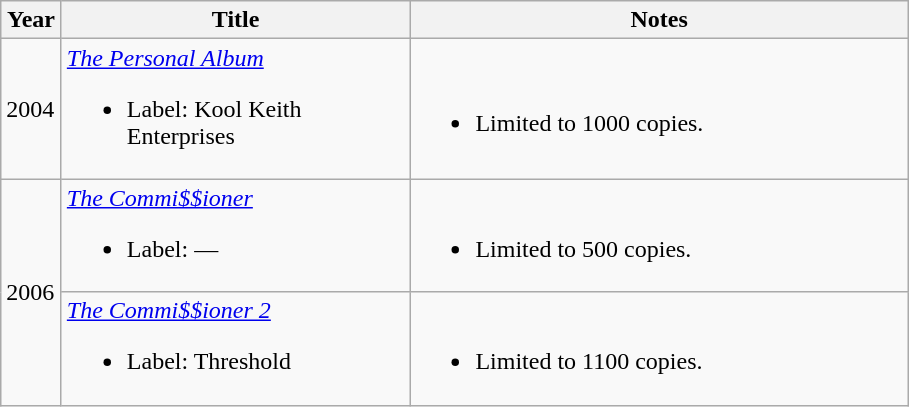<table class="wikitable">
<tr>
<th style="width:33px;">Year</th>
<th style="width:225px;">Title</th>
<th style="width:325px;">Notes</th>
</tr>
<tr>
<td>2004</td>
<td><em><a href='#'>The Personal Album</a></em><br><ul><li>Label: Kool Keith Enterprises</li></ul></td>
<td><br><ul><li>Limited to 1000 copies.</li></ul></td>
</tr>
<tr>
<td rowspan="2">2006</td>
<td><em><a href='#'>The Commi$$ioner</a></em><br><ul><li>Label: —</li></ul></td>
<td><br><ul><li>Limited to 500 copies.</li></ul></td>
</tr>
<tr>
<td><em><a href='#'>The Commi$$ioner 2</a></em><br><ul><li>Label: Threshold</li></ul></td>
<td><br><ul><li>Limited to 1100 copies.</li></ul></td>
</tr>
</table>
